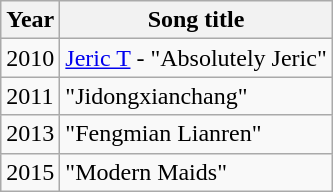<table class="wikitable">
<tr>
<th>Year</th>
<th>Song title</th>
</tr>
<tr>
<td>2010</td>
<td><a href='#'>Jeric T</a> - "Absolutely Jeric"</td>
</tr>
<tr>
<td>2011</td>
<td>"Jidongxianchang"</td>
</tr>
<tr>
<td>2013</td>
<td>"Fengmian Lianren"</td>
</tr>
<tr>
<td>2015</td>
<td>"Modern Maids"</td>
</tr>
</table>
